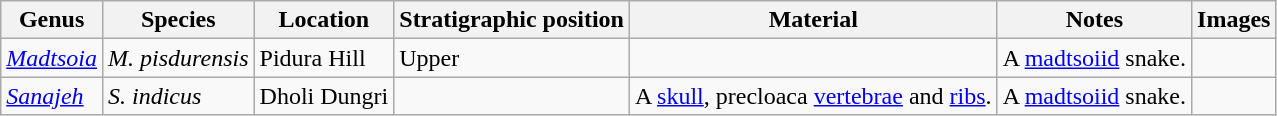<table class="wikitable" align="center">
<tr>
<th>Genus</th>
<th>Species</th>
<th>Location</th>
<th>Stratigraphic position</th>
<th>Material</th>
<th>Notes</th>
<th>Images</th>
</tr>
<tr>
<td><em><a href='#'>Madtsoia</a></em></td>
<td><em>M. pisdurensis</em></td>
<td>Pidura Hill</td>
<td>Upper</td>
<td></td>
<td>A <a href='#'>madtsoiid</a> snake.</td>
<td></td>
</tr>
<tr>
<td><em><a href='#'>Sanajeh</a></em></td>
<td><em>S. indicus</em></td>
<td>Dholi Dungri</td>
<td></td>
<td>A <a href='#'>skull</a>, precloaca <a href='#'>vertebrae</a> and <a href='#'>ribs</a>.</td>
<td>A <a href='#'>madtsoiid</a> snake.</td>
<td></td>
</tr>
</table>
